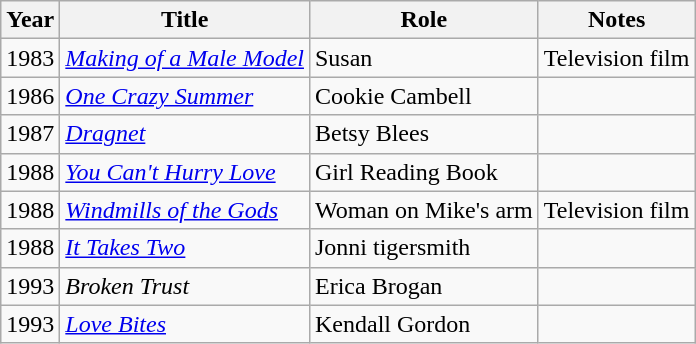<table class="wikitable sortable">
<tr>
<th>Year</th>
<th>Title</th>
<th>Role</th>
<th class="unsortable">Notes</th>
</tr>
<tr>
<td>1983</td>
<td><em><a href='#'>Making of a Male Model</a></em></td>
<td>Susan</td>
<td>Television film</td>
</tr>
<tr>
<td>1986</td>
<td><em><a href='#'>One Crazy Summer</a></em></td>
<td>Cookie Cambell</td>
<td></td>
</tr>
<tr>
<td>1987</td>
<td><em><a href='#'>Dragnet</a></em></td>
<td>Betsy Blees</td>
<td></td>
</tr>
<tr>
<td>1988</td>
<td><em><a href='#'>You Can't Hurry Love</a></em></td>
<td>Girl Reading Book</td>
<td></td>
</tr>
<tr>
<td>1988</td>
<td><em><a href='#'>Windmills of the Gods</a></em></td>
<td>Woman on Mike's arm</td>
<td>Television film</td>
</tr>
<tr>
<td>1988</td>
<td><em><a href='#'>It Takes Two</a></em></td>
<td>Jonni tigersmith</td>
<td></td>
</tr>
<tr>
<td>1993</td>
<td><em>Broken Trust</em></td>
<td>Erica Brogan</td>
<td></td>
</tr>
<tr>
<td>1993</td>
<td><em><a href='#'>Love Bites</a></em></td>
<td>Kendall Gordon</td>
<td></td>
</tr>
</table>
